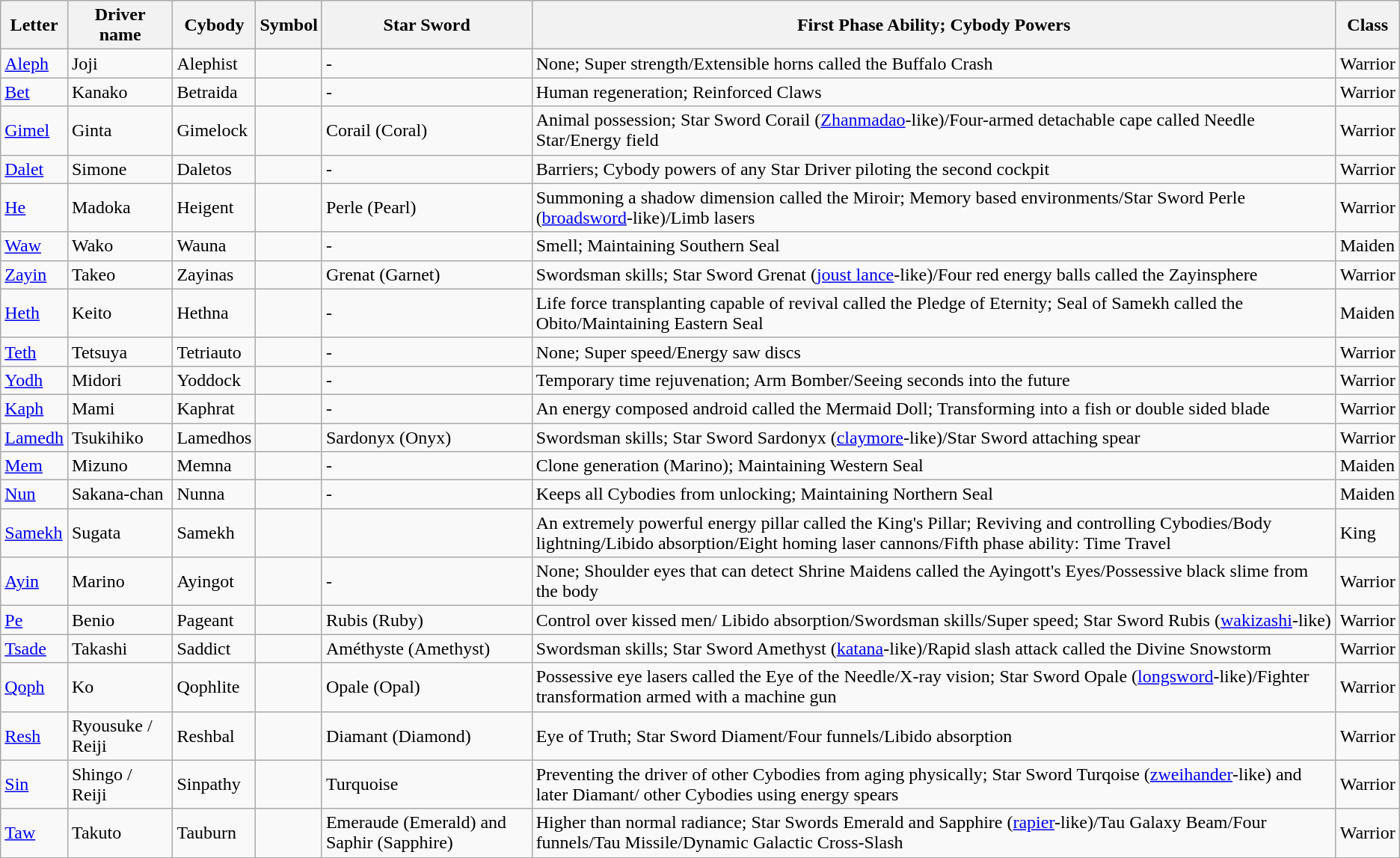<table class="wikitable">
<tr>
<th>Letter</th>
<th>Driver name</th>
<th>Cybody</th>
<th>Symbol</th>
<th>Star Sword</th>
<th>First Phase Ability; Cybody Powers</th>
<th>Class</th>
</tr>
<tr>
<td><a href='#'>Aleph</a></td>
<td>Joji</td>
<td>Alephist</td>
<td></td>
<td>-</td>
<td>None; Super strength/Extensible horns called the Buffalo Crash</td>
<td>Warrior</td>
</tr>
<tr>
<td><a href='#'>Bet</a></td>
<td>Kanako</td>
<td>Betraida</td>
<td></td>
<td>-</td>
<td>Human regeneration; Reinforced Claws</td>
<td>Warrior</td>
</tr>
<tr>
<td><a href='#'>Gimel</a></td>
<td>Ginta</td>
<td>Gimelock</td>
<td></td>
<td>Corail (Coral)</td>
<td>Animal possession; Star Sword Corail (<a href='#'>Zhanmadao</a>-like)/Four-armed detachable cape called Needle Star/Energy field</td>
<td>Warrior</td>
</tr>
<tr>
<td><a href='#'>Dalet</a></td>
<td>Simone</td>
<td>Daletos</td>
<td></td>
<td>-</td>
<td>Barriers; Cybody powers of any Star Driver piloting the second cockpit</td>
<td>Warrior</td>
</tr>
<tr>
<td><a href='#'>He</a></td>
<td>Madoka</td>
<td>Heigent</td>
<td></td>
<td>Perle (Pearl)</td>
<td>Summoning a shadow dimension called the Miroir; Memory based environments/Star Sword Perle (<a href='#'>broadsword</a>-like)/Limb lasers</td>
<td>Warrior</td>
</tr>
<tr>
<td><a href='#'>Waw</a></td>
<td>Wako</td>
<td>Wauna</td>
<td></td>
<td>-</td>
<td>Smell; Maintaining Southern Seal</td>
<td>Maiden</td>
</tr>
<tr>
<td><a href='#'>Zayin</a></td>
<td>Takeo</td>
<td>Zayinas</td>
<td></td>
<td>Grenat (Garnet)</td>
<td>Swordsman skills; Star Sword Grenat (<a href='#'>joust lance</a>-like)/Four red energy balls called the Zayinsphere</td>
<td>Warrior</td>
</tr>
<tr>
<td><a href='#'>Heth</a></td>
<td>Keito</td>
<td>Hethna</td>
<td></td>
<td>-</td>
<td>Life force transplanting capable of revival called the Pledge of Eternity; Seal of Samekh called the Obito/Maintaining Eastern Seal</td>
<td>Maiden</td>
</tr>
<tr>
<td><a href='#'>Teth</a></td>
<td>Tetsuya</td>
<td>Tetriauto</td>
<td></td>
<td>-</td>
<td>None; Super speed/Energy saw discs</td>
<td>Warrior</td>
</tr>
<tr>
<td><a href='#'>Yodh</a></td>
<td>Midori</td>
<td>Yoddock</td>
<td></td>
<td>-</td>
<td>Temporary time rejuvenation; Arm Bomber/Seeing seconds into the future</td>
<td>Warrior</td>
</tr>
<tr>
<td><a href='#'>Kaph</a></td>
<td>Mami</td>
<td>Kaphrat</td>
<td></td>
<td>-</td>
<td>An energy composed android called the Mermaid Doll; Transforming into a fish or double sided blade</td>
<td>Warrior</td>
</tr>
<tr>
<td><a href='#'>Lamedh</a></td>
<td>Tsukihiko</td>
<td>Lamedhos</td>
<td></td>
<td>Sardonyx (Onyx)</td>
<td>Swordsman skills; Star Sword Sardonyx (<a href='#'>claymore</a>-like)/Star Sword attaching spear</td>
<td>Warrior</td>
</tr>
<tr>
<td><a href='#'>Mem</a></td>
<td>Mizuno</td>
<td>Memna</td>
<td></td>
<td>-</td>
<td>Clone generation (Marino); Maintaining Western Seal</td>
<td>Maiden</td>
</tr>
<tr>
<td><a href='#'>Nun</a></td>
<td>Sakana-chan</td>
<td>Nunna</td>
<td></td>
<td>-</td>
<td>Keeps all Cybodies from unlocking; Maintaining Northern Seal</td>
<td>Maiden</td>
</tr>
<tr>
<td><a href='#'>Samekh</a></td>
<td>Sugata</td>
<td>Samekh</td>
<td></td>
<td></td>
<td>An extremely powerful energy pillar called the King's Pillar; Reviving and controlling Cybodies/Body lightning/Libido absorption/Eight homing laser cannons/Fifth phase ability: Time Travel</td>
<td>King</td>
</tr>
<tr>
<td><a href='#'>Ayin</a></td>
<td>Marino</td>
<td>Ayingot</td>
<td></td>
<td>-</td>
<td>None; Shoulder eyes that can detect Shrine Maidens called the Ayingott's Eyes/Possessive black slime from the body</td>
<td>Warrior</td>
</tr>
<tr>
<td><a href='#'>Pe</a></td>
<td>Benio</td>
<td>Pageant</td>
<td></td>
<td>Rubis (Ruby)</td>
<td>Control over kissed men/ Libido absorption/Swordsman skills/Super speed; Star Sword Rubis (<a href='#'>wakizashi</a>-like)</td>
<td>Warrior</td>
</tr>
<tr>
<td><a href='#'>Tsade</a></td>
<td>Takashi</td>
<td>Saddict</td>
<td></td>
<td>Améthyste (Amethyst)</td>
<td>Swordsman skills; Star Sword Amethyst (<a href='#'>katana</a>-like)/Rapid slash attack called the Divine Snowstorm</td>
<td>Warrior</td>
</tr>
<tr>
<td><a href='#'>Qoph</a></td>
<td>Ko</td>
<td>Qophlite</td>
<td></td>
<td>Opale (Opal)</td>
<td>Possessive eye lasers called the Eye of the Needle/X-ray vision; Star Sword Opale (<a href='#'>longsword</a>-like)/Fighter transformation armed with a machine gun</td>
<td>Warrior</td>
</tr>
<tr>
<td><a href='#'>Resh</a></td>
<td>Ryousuke / Reiji</td>
<td>Reshbal</td>
<td></td>
<td>Diamant (Diamond)</td>
<td>Eye of Truth; Star Sword Diament/Four funnels/Libido absorption</td>
<td>Warrior</td>
</tr>
<tr>
<td><a href='#'>Sin</a></td>
<td>Shingo / Reiji</td>
<td>Sinpathy</td>
<td></td>
<td>Turquoise</td>
<td>Preventing the driver of other  Cybodies from aging physically; Star Sword Turqoise (<a href='#'>zweihander</a>-like) and later Diamant/ other Cybodies using energy spears</td>
<td>Warrior</td>
</tr>
<tr>
<td><a href='#'>Taw</a></td>
<td>Takuto</td>
<td>Tauburn</td>
<td></td>
<td>Emeraude (Emerald) and Saphir (Sapphire)</td>
<td>Higher than normal radiance; Star Swords Emerald and Sapphire (<a href='#'>rapier</a>-like)/Tau Galaxy Beam/Four funnels/Tau Missile/Dynamic Galactic Cross-Slash</td>
<td>Warrior</td>
</tr>
</table>
